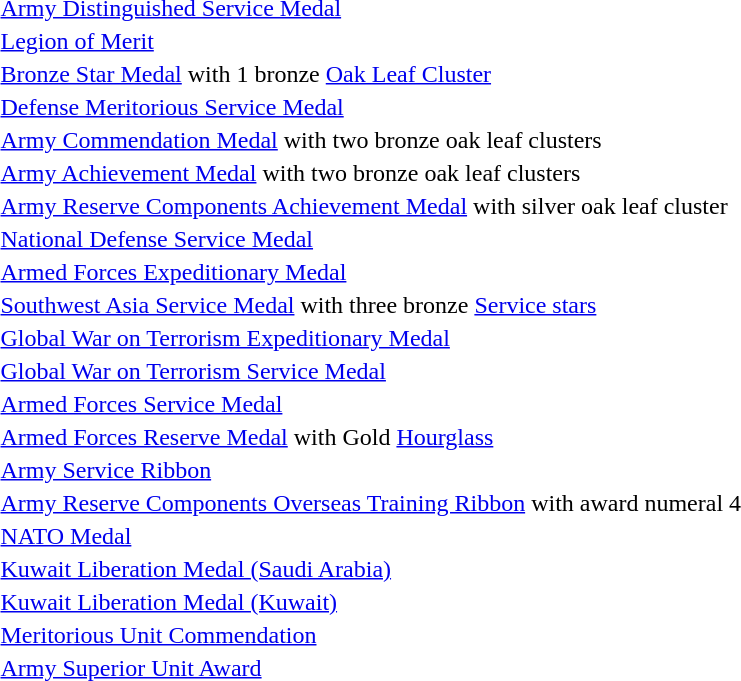<table>
<tr>
<td></td>
<td><a href='#'>Army Distinguished Service Medal</a></td>
</tr>
<tr>
<td></td>
<td><a href='#'>Legion of Merit</a></td>
</tr>
<tr>
<td></td>
<td><a href='#'>Bronze Star Medal</a>  with 1 bronze <a href='#'>Oak Leaf Cluster</a></td>
</tr>
<tr>
<td></td>
<td><a href='#'>Defense Meritorious Service Medal</a></td>
</tr>
<tr>
<td></td>
<td><a href='#'>Army Commendation Medal</a> with two bronze oak leaf clusters</td>
</tr>
<tr>
<td></td>
<td><a href='#'>Army Achievement Medal</a> with two bronze oak leaf clusters</td>
</tr>
<tr>
<td></td>
<td><a href='#'>Army Reserve Components Achievement Medal</a> with silver oak leaf cluster</td>
</tr>
<tr>
<td></td>
<td><a href='#'>National Defense Service Medal</a></td>
</tr>
<tr>
<td></td>
<td><a href='#'>Armed Forces Expeditionary Medal</a></td>
</tr>
<tr>
<td></td>
<td><a href='#'>Southwest Asia Service Medal</a>  with three bronze <a href='#'>Service stars</a></td>
</tr>
<tr>
<td></td>
<td><a href='#'>Global War on Terrorism Expeditionary Medal</a></td>
</tr>
<tr>
<td></td>
<td><a href='#'>Global War on Terrorism Service Medal</a></td>
</tr>
<tr>
<td></td>
<td><a href='#'>Armed Forces Service Medal</a></td>
</tr>
<tr>
<td></td>
<td><a href='#'>Armed Forces Reserve Medal</a> with Gold <a href='#'>Hourglass</a></td>
</tr>
<tr>
<td></td>
<td><a href='#'>Army Service Ribbon</a></td>
</tr>
<tr>
<td><span></span></td>
<td><a href='#'>Army Reserve Components Overseas Training Ribbon</a> with award numeral 4</td>
</tr>
<tr>
<td></td>
<td><a href='#'>NATO Medal</a></td>
</tr>
<tr>
<td></td>
<td><a href='#'>Kuwait Liberation Medal (Saudi Arabia)</a></td>
</tr>
<tr>
<td></td>
<td><a href='#'>Kuwait Liberation Medal (Kuwait)</a></td>
</tr>
<tr>
<td></td>
<td><a href='#'>Meritorious Unit Commendation</a></td>
</tr>
<tr>
<td></td>
<td><a href='#'>Army Superior Unit Award</a></td>
</tr>
</table>
